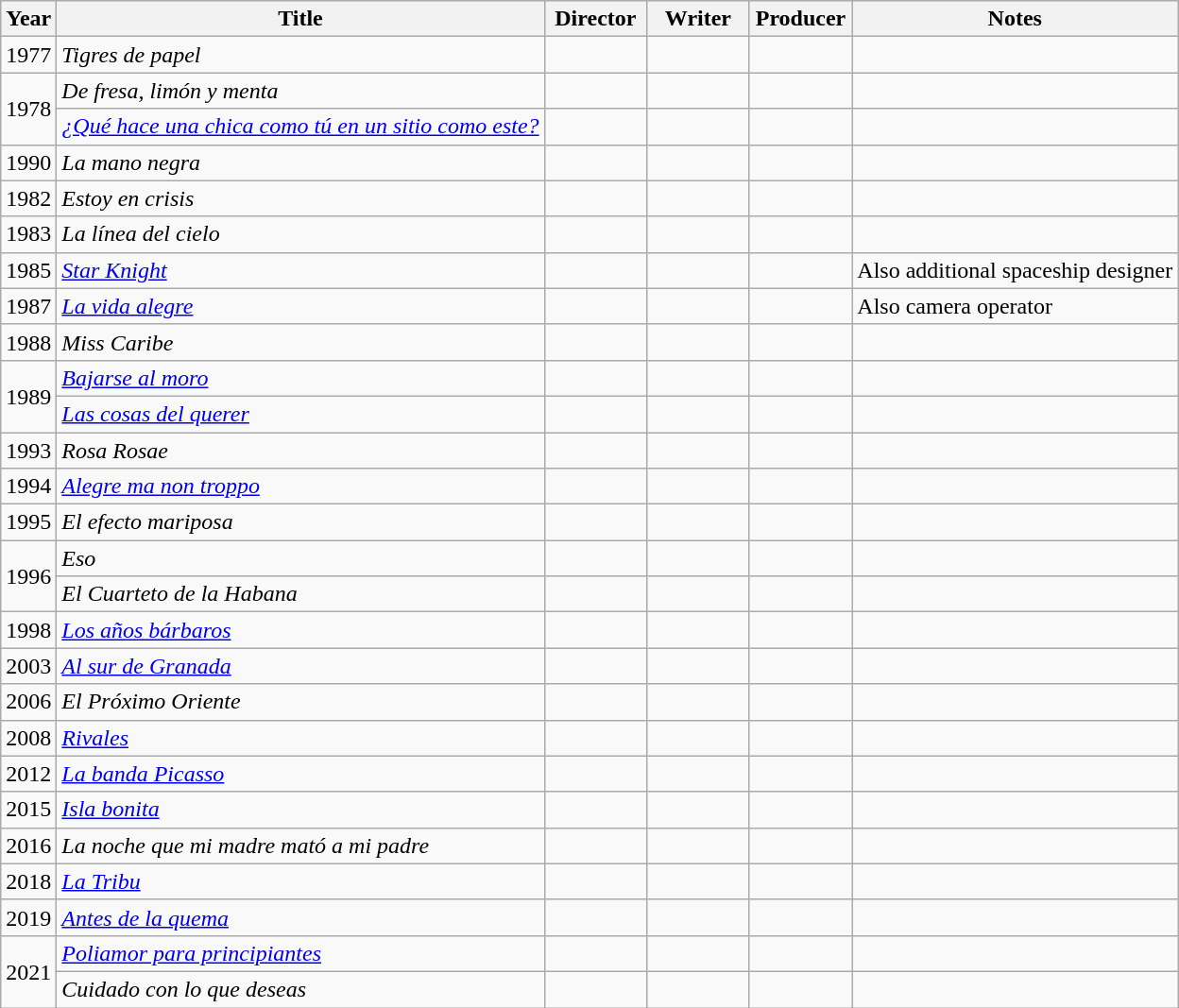<table class="wikitable">
<tr>
<th>Year</th>
<th>Title</th>
<th width="65">Director</th>
<th width="65">Writer</th>
<th width="65">Producer</th>
<th>Notes</th>
</tr>
<tr>
<td>1977</td>
<td><em>Tigres de papel</em></td>
<td></td>
<td></td>
<td></td>
<td></td>
</tr>
<tr>
<td rowspan="2">1978</td>
<td><em>De fresa, limón y menta</em></td>
<td></td>
<td></td>
<td></td>
<td></td>
</tr>
<tr>
<td><em><a href='#'>¿Qué hace una chica como tú en un sitio como este?</a></em></td>
<td></td>
<td></td>
<td></td>
<td></td>
</tr>
<tr>
<td>1990</td>
<td><em>La mano negra</em></td>
<td></td>
<td></td>
<td></td>
<td></td>
</tr>
<tr>
<td>1982</td>
<td><em>Estoy en crisis</em></td>
<td></td>
<td></td>
<td></td>
<td></td>
</tr>
<tr>
<td>1983</td>
<td><em>La línea del cielo</em></td>
<td></td>
<td></td>
<td></td>
<td></td>
</tr>
<tr>
<td>1985</td>
<td><em><a href='#'>Star Knight</a></em></td>
<td></td>
<td></td>
<td></td>
<td>Also additional spaceship designer</td>
</tr>
<tr>
<td>1987</td>
<td><em><a href='#'>La vida alegre</a></em></td>
<td></td>
<td></td>
<td></td>
<td>Also camera operator</td>
</tr>
<tr>
<td>1988</td>
<td><em>Miss Caribe</em></td>
<td></td>
<td></td>
<td></td>
<td></td>
</tr>
<tr>
<td rowspan="2">1989</td>
<td><em><a href='#'>Bajarse al moro</a></em></td>
<td></td>
<td></td>
<td></td>
<td></td>
</tr>
<tr>
<td><em><a href='#'>Las cosas del querer</a></em></td>
<td></td>
<td></td>
<td></td>
<td></td>
</tr>
<tr>
<td>1993</td>
<td><em>Rosa Rosae</em></td>
<td></td>
<td></td>
<td></td>
<td></td>
</tr>
<tr>
<td>1994</td>
<td><em><a href='#'>Alegre ma non troppo</a></em></td>
<td></td>
<td></td>
<td></td>
<td></td>
</tr>
<tr>
<td>1995</td>
<td><em>El efecto mariposa</em></td>
<td></td>
<td></td>
<td></td>
<td></td>
</tr>
<tr>
<td rowspan="2">1996</td>
<td><em>Eso</em></td>
<td></td>
<td></td>
<td></td>
<td></td>
</tr>
<tr>
<td><em>El Cuarteto de la Habana</em></td>
<td></td>
<td></td>
<td></td>
<td></td>
</tr>
<tr>
<td>1998</td>
<td><em><a href='#'>Los años bárbaros</a></em></td>
<td></td>
<td></td>
<td></td>
<td></td>
</tr>
<tr>
<td>2003</td>
<td><em><a href='#'>Al sur de Granada</a></em></td>
<td></td>
<td></td>
<td></td>
<td></td>
</tr>
<tr>
<td>2006</td>
<td><em>El Próximo Oriente</em></td>
<td></td>
<td></td>
<td></td>
<td></td>
</tr>
<tr>
<td>2008</td>
<td><em><a href='#'>Rivales</a></em></td>
<td></td>
<td></td>
<td></td>
<td></td>
</tr>
<tr>
<td>2012</td>
<td><em><a href='#'>La banda Picasso</a></em></td>
<td></td>
<td></td>
<td></td>
<td></td>
</tr>
<tr>
<td>2015</td>
<td><em><a href='#'>Isla bonita</a></em></td>
<td></td>
<td></td>
<td></td>
<td></td>
</tr>
<tr>
<td>2016</td>
<td><em>La noche que mi madre mató a mi padre</em></td>
<td></td>
<td></td>
<td></td>
<td></td>
</tr>
<tr>
<td>2018</td>
<td><em><a href='#'>La Tribu</a></em></td>
<td></td>
<td></td>
<td></td>
<td></td>
</tr>
<tr>
<td>2019</td>
<td><em><a href='#'>Antes de la quema</a></em></td>
<td></td>
<td></td>
<td></td>
<td></td>
</tr>
<tr>
<td rowspan="2">2021</td>
<td><em><a href='#'>Poliamor para principiantes</a></em></td>
<td></td>
<td></td>
<td></td>
<td></td>
</tr>
<tr>
<td><em>Cuidado con lo que deseas</em></td>
<td></td>
<td></td>
<td></td>
<td></td>
</tr>
</table>
